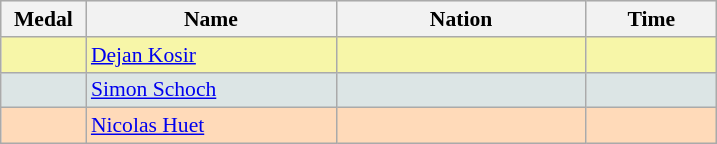<table class=wikitable style="border:1px solid #AAAAAA;font-size:90%">
<tr bgcolor="#E4E4E4">
<th width=50>Medal</th>
<th width=160>Name</th>
<th width=160>Nation</th>
<th width=80>Time</th>
</tr>
<tr bgcolor="#F7F6A8">
<td align="center"></td>
<td><a href='#'>Dejan Kosir</a></td>
<td></td>
<td align="center"></td>
</tr>
<tr bgcolor="#DCE5E5">
<td align="center"></td>
<td><a href='#'>Simon Schoch</a></td>
<td></td>
<td align="center"></td>
</tr>
<tr bgcolor="#FFDAB9">
<td align="center"></td>
<td><a href='#'>Nicolas Huet</a></td>
<td></td>
<td align="center"></td>
</tr>
</table>
